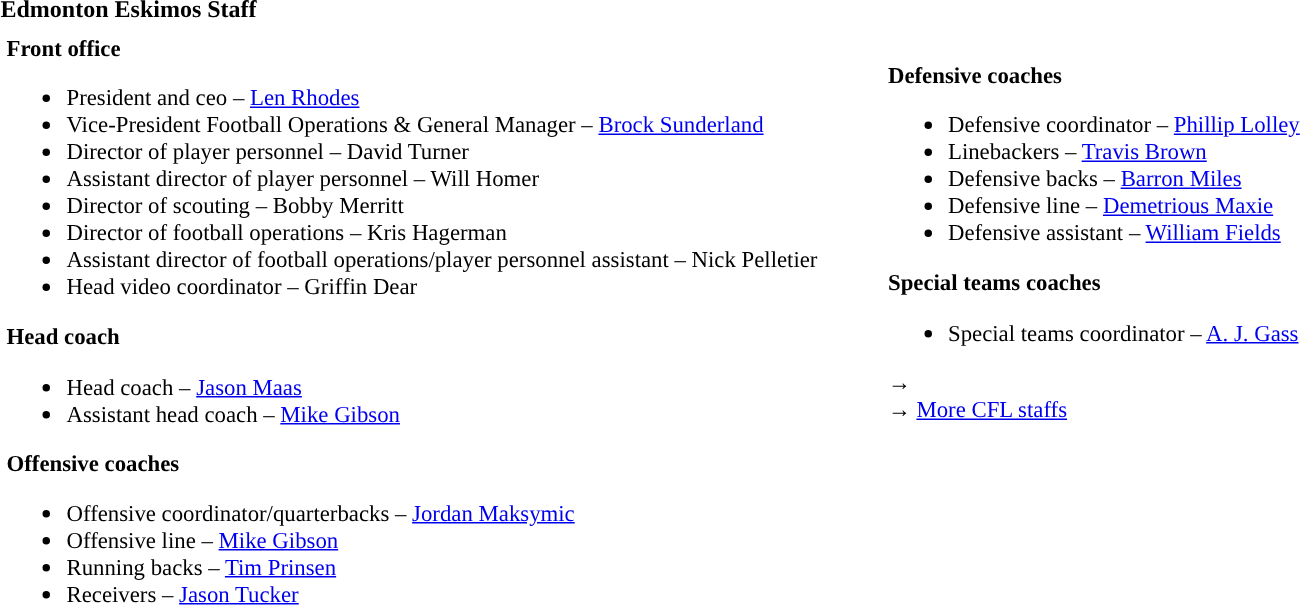<table class="toccolours" style="text-align: left;">
<tr>
<th colspan="7">Edmonton Eskimos Staff</th>
</tr>
<tr>
<td colspan=7 style="text-align:right;"></td>
</tr>
<tr>
<td style="vertical-align:top;"></td>
<td style="font-size: 95%;vertical-align:top;"><strong>Front office</strong><br><ul><li>President and ceo – <a href='#'>Len Rhodes</a></li><li>Vice-President Football Operations & General Manager – <a href='#'>Brock Sunderland</a></li><li>Director of player personnel – David Turner</li><li>Assistant director of player personnel – Will Homer</li><li>Director of scouting – Bobby Merritt</li><li>Director of football operations – Kris Hagerman</li><li>Assistant director of football operations/player personnel assistant – Nick Pelletier</li><li>Head video coordinator – Griffin Dear</li></ul><strong>Head coach</strong><ul><li>Head coach – <a href='#'>Jason Maas</a></li><li>Assistant head coach – <a href='#'>Mike Gibson</a></li></ul><strong>Offensive coaches</strong><ul><li>Offensive coordinator/quarterbacks – <a href='#'>Jordan Maksymic</a></li><li>Offensive line – <a href='#'>Mike Gibson</a></li><li>Running backs – <a href='#'>Tim Prinsen</a></li><li>Receivers – <a href='#'>Jason Tucker</a></li></ul></td>
<td width="35"> </td>
<td style="vertical-align:top;"></td>
<td style="font-size: 95%;vertical-align:top;"><br><strong>Defensive coaches</strong><ul><li>Defensive coordinator – <a href='#'>Phillip Lolley</a></li><li>Linebackers – <a href='#'>Travis Brown</a></li><li>Defensive backs – <a href='#'>Barron Miles</a></li><li>Defensive line – <a href='#'>Demetrious Maxie</a></li><li>Defensive assistant – <a href='#'>William Fields</a></li></ul><strong>Special teams coaches</strong><ul><li>Special teams coordinator – <a href='#'>A. J. Gass</a></li></ul>→ <span></span><br>
→ <a href='#'>More CFL staffs</a></td>
</tr>
</table>
